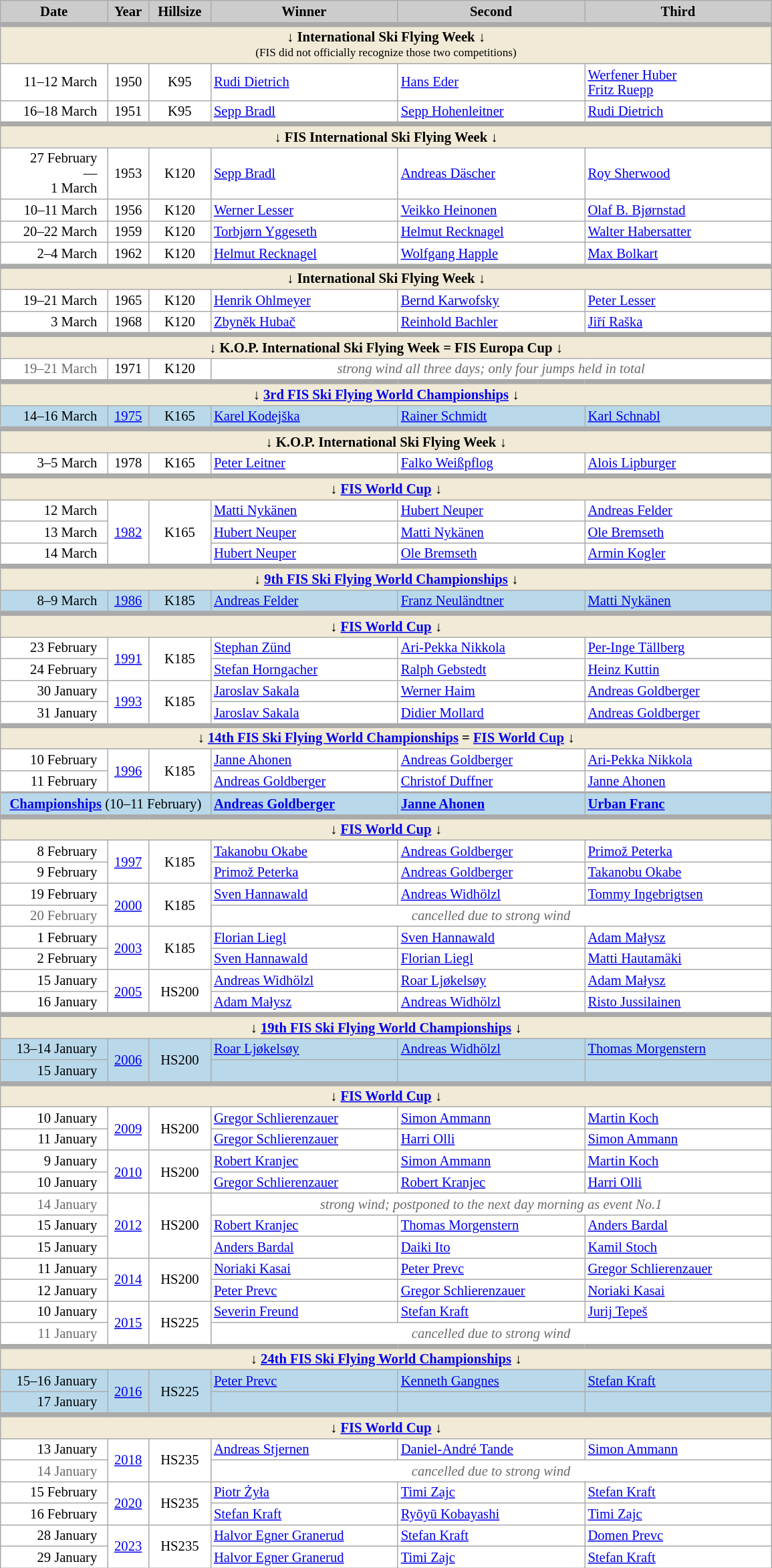<table class="wikitable plainrowheaders" style="background:#fff; font-size:86%; line-height:15px; border:grey solid 1px; border-collapse:collapse;">
<tr style="background:#ccc; text-align:center;">
<th style="background:#ccc;" width="100">Date</th>
<th style="background:#ccc;" width="35">Year</th>
<th style="background:#ccc;" width="55 ">Hillsize</th>
<th style="background:#ccc;" width="180">Winner</th>
<th style="background:#ccc;" width="180">Second</th>
<th style="background:#ccc;" width="180">Third</th>
</tr>
<tr>
<td align=center colspan=6 bgcolor=#F0EAD6 style="border-top-width:5px"><strong>↓ International Ski Flying Week ↓</strong><br><small>(FIS did not officially recognize those two competitions)</small></td>
</tr>
<tr>
<td align=right>11–12 March  </td>
<td align=center>1950</td>
<td align=center>K95</td>
<td> <a href='#'>Rudi Dietrich</a></td>
<td> <a href='#'>Hans Eder</a></td>
<td> <a href='#'>Werfener Huber</a><br> <a href='#'>Fritz Ruepp</a></td>
</tr>
<tr>
<td align=right>16–18 March  </td>
<td align=center>1951</td>
<td align=center>K95</td>
<td> <a href='#'>Sepp Bradl</a></td>
<td> <a href='#'>Sepp Hohenleitner</a></td>
<td> <a href='#'>Rudi Dietrich</a></td>
</tr>
<tr>
<td align=center colspan=6 bgcolor=#F0EAD6 style="border-top-width:5px"><strong>↓ FIS International Ski Flying Week ↓</strong></td>
</tr>
<tr>
<td align=right>27 February  <br>—   <br>1 March  </td>
<td align=center>1953</td>
<td align=center>K120</td>
<td> <a href='#'>Sepp Bradl</a></td>
<td> <a href='#'>Andreas Däscher</a></td>
<td> <a href='#'>Roy Sherwood</a></td>
</tr>
<tr>
<td align=right>10–11 March  </td>
<td align=center>1956</td>
<td align=center>K120</td>
<td> <a href='#'>Werner Lesser</a></td>
<td> <a href='#'>Veikko Heinonen</a></td>
<td> <a href='#'>Olaf B. Bjørnstad</a></td>
</tr>
<tr>
<td align=right>20–22 March  </td>
<td align=center>1959</td>
<td align=center>K120</td>
<td> <a href='#'>Torbjørn Yggeseth</a></td>
<td> <a href='#'>Helmut Recknagel</a></td>
<td> <a href='#'>Walter Habersatter</a></td>
</tr>
<tr>
<td align=right>2–4 March  </td>
<td align=center>1962</td>
<td align=center>K120</td>
<td> <a href='#'>Helmut Recknagel</a></td>
<td> <a href='#'>Wolfgang Happle</a></td>
<td> <a href='#'>Max Bolkart</a></td>
</tr>
<tr>
<td align=center colspan=6 bgcolor=#F0EAD6 style="border-top-width:5px"><strong>↓  International Ski Flying Week ↓</strong></td>
</tr>
<tr>
<td align=right>19–21 March  </td>
<td align=center>1965</td>
<td align=center>K120</td>
<td> <a href='#'>Henrik Ohlmeyer</a></td>
<td> <a href='#'>Bernd Karwofsky</a></td>
<td> <a href='#'>Peter Lesser</a></td>
</tr>
<tr>
<td align=right>3 March  </td>
<td align=center>1968</td>
<td align=center>K120</td>
<td> <a href='#'>Zbyněk Hubač</a></td>
<td> <a href='#'>Reinhold Bachler</a></td>
<td> <a href='#'>Jiří Raška</a></td>
</tr>
<tr>
<td align=center colspan=6 bgcolor=#F0EAD6 style="border-top-width:5px"><strong>↓ K.O.P. International Ski Flying Week = FIS Europa Cup ↓</strong></td>
</tr>
<tr>
<td align=right style=color:#696969>19–21 March  </td>
<td align=center>1971</td>
<td align=center>K120</td>
<td colspan="3" align="center" style=color:#696969><em>strong wind all three days; only four jumps held in total</em></td>
</tr>
<tr>
<td align=center colspan=6 bgcolor=#F0EAD6 style="border-top-width:5px"><strong>↓ <a href='#'>3rd FIS Ski Flying World Championships</a> ↓</strong></td>
</tr>
<tr bgcolor=#B9D9EB>
<td align=right>14–16 March  </td>
<td align=center><a href='#'>1975</a></td>
<td align=center>K165</td>
<td> <a href='#'>Karel Kodejška</a></td>
<td> <a href='#'>Rainer Schmidt</a></td>
<td> <a href='#'>Karl Schnabl</a></td>
</tr>
<tr>
<td align=center colspan=6 bgcolor=#F0EAD6 style="border-top-width:5px"><strong>↓ K.O.P. International Ski Flying Week ↓</strong></td>
</tr>
<tr>
<td align=right>3–5 March  </td>
<td align=center>1978</td>
<td align="center">K165</td>
<td> <a href='#'>Peter Leitner</a></td>
<td> <a href='#'>Falko Weißpflog</a></td>
<td> <a href='#'>Alois Lipburger</a></td>
</tr>
<tr>
<td align=center colspan=6 bgcolor=#F0EAD6 style="border-top-width:5px"><strong>↓ <a href='#'>FIS World Cup</a> ↓</strong></td>
</tr>
<tr>
<td align=right>12 March  </td>
<td align=center rowspan=3><a href='#'>1982</a></td>
<td align=center rowspan=3>K165</td>
<td> <a href='#'>Matti Nykänen</a></td>
<td> <a href='#'>Hubert Neuper</a></td>
<td> <a href='#'>Andreas Felder</a></td>
</tr>
<tr>
<td align=right>13 March  </td>
<td> <a href='#'>Hubert Neuper</a></td>
<td> <a href='#'>Matti Nykänen</a></td>
<td> <a href='#'>Ole Bremseth</a></td>
</tr>
<tr>
<td align=right>14 March  </td>
<td> <a href='#'>Hubert Neuper</a></td>
<td> <a href='#'>Ole Bremseth</a></td>
<td> <a href='#'>Armin Kogler</a></td>
</tr>
<tr>
<td align=center colspan=6 bgcolor=#F0EAD6 style="border-top-width:5px"><strong>↓ <a href='#'>9th FIS Ski Flying World Championships</a> ↓</strong></td>
</tr>
<tr bgcolor=#B9D9EB>
<td align=right>8–9 March  </td>
<td align=center><a href='#'>1986</a></td>
<td align=center>K185</td>
<td> <a href='#'>Andreas Felder</a></td>
<td> <a href='#'>Franz Neuländtner</a></td>
<td> <a href='#'>Matti Nykänen</a></td>
</tr>
<tr>
<td align=center colspan=6 bgcolor=#F0EAD6 style="border-top-width:5px"><strong>↓ <a href='#'>FIS World Cup</a> ↓</strong></td>
</tr>
<tr>
<td align=right>23 February  </td>
<td align=center rowspan=2><a href='#'>1991</a></td>
<td align=center rowspan=2>K185</td>
<td> <a href='#'>Stephan Zünd</a></td>
<td> <a href='#'>Ari-Pekka Nikkola</a></td>
<td> <a href='#'>Per-Inge Tällberg</a></td>
</tr>
<tr>
<td align=right>24 February  </td>
<td> <a href='#'>Stefan Horngacher</a></td>
<td> <a href='#'>Ralph Gebstedt</a></td>
<td> <a href='#'>Heinz Kuttin</a></td>
</tr>
<tr>
<td align=right>30 January  </td>
<td align=center rowspan=2><a href='#'>1993</a></td>
<td align=center rowspan=2>K185</td>
<td> <a href='#'>Jaroslav Sakala</a></td>
<td> <a href='#'>Werner Haim</a></td>
<td> <a href='#'>Andreas Goldberger</a></td>
</tr>
<tr>
<td align=right>31 January  </td>
<td> <a href='#'>Jaroslav Sakala</a></td>
<td> <a href='#'>Didier Mollard</a></td>
<td> <a href='#'>Andreas Goldberger</a></td>
</tr>
<tr>
<td align=center colspan=6 bgcolor=#F0EAD6 style="border-top-width:5px"><strong>↓ <a href='#'>14th FIS Ski Flying World Championships</a> = <a href='#'>FIS World Cup</a> ↓</strong></td>
</tr>
<tr>
<td align=right>10 February  </td>
<td align=center rowspan=2><a href='#'>1996</a></td>
<td align=center rowspan=2>K185</td>
<td> <a href='#'>Janne Ahonen</a></td>
<td> <a href='#'>Andreas Goldberger</a></td>
<td> <a href='#'>Ari-Pekka Nikkola</a></td>
</tr>
<tr>
<td align=right>11 February  </td>
<td> <a href='#'>Andreas Goldberger</a></td>
<td> <a href='#'>Christof Duffner</a></td>
<td> <a href='#'>Janne Ahonen</a></td>
</tr>
<tr>
<td colspan="3" bgcolor=#B9D9EB align=center style="border-top-width:2px"><strong><a href='#'>Championships</a></strong> (10–11 February)</td>
<td bgcolor=#B9D9EB style="border-top-width:2px"> <strong><a href='#'>Andreas Goldberger</a></strong></td>
<td bgcolor=#B9D9EB style="border-top-width:2px"> <strong><a href='#'>Janne Ahonen</a></strong></td>
<td bgcolor=#B9D9EB style="border-top-width:2px"> <strong><a href='#'>Urban Franc</a></strong></td>
</tr>
<tr>
<td align=center colspan=6 bgcolor=#F0EAD6 style="border-top-width:5px"><strong>↓ <a href='#'>FIS World Cup</a> ↓</strong></td>
</tr>
<tr>
<td align=right>8 February  </td>
<td align=center rowspan=2><a href='#'>1997</a></td>
<td align=center rowspan=2>K185</td>
<td> <a href='#'>Takanobu Okabe</a></td>
<td> <a href='#'>Andreas Goldberger</a></td>
<td> <a href='#'>Primož Peterka</a></td>
</tr>
<tr>
<td align=right>9 February  </td>
<td> <a href='#'>Primož Peterka</a></td>
<td> <a href='#'>Andreas Goldberger</a></td>
<td> <a href='#'>Takanobu Okabe</a></td>
</tr>
<tr>
<td align=right>19 February  </td>
<td align=center rowspan=2><a href='#'>2000</a></td>
<td align=center rowspan=2>K185</td>
<td> <a href='#'>Sven Hannawald</a></td>
<td> <a href='#'>Andreas Widhölzl</a></td>
<td> <a href='#'>Tommy Ingebrigtsen</a></td>
</tr>
<tr>
<td align=right style=color:#696969>20 February  </td>
<td colspan="3" align="center" style=color:#696969><em>cancelled due to strong wind</em></td>
</tr>
<tr>
<td align=right>1 February  </td>
<td align=center rowspan=2><a href='#'>2003</a></td>
<td align=center rowspan=2>K185</td>
<td> <a href='#'>Florian Liegl</a></td>
<td> <a href='#'>Sven Hannawald</a></td>
<td> <a href='#'>Adam Małysz</a></td>
</tr>
<tr>
<td align=right>2 February  </td>
<td> <a href='#'>Sven Hannawald</a></td>
<td> <a href='#'>Florian Liegl</a></td>
<td> <a href='#'>Matti Hautamäki</a></td>
</tr>
<tr>
<td align=right>15 January  </td>
<td align=center rowspan=2><a href='#'>2005</a></td>
<td align=center rowspan=2>HS200</td>
<td> <a href='#'>Andreas Widhölzl</a></td>
<td> <a href='#'>Roar Ljøkelsøy</a></td>
<td> <a href='#'>Adam Małysz</a></td>
</tr>
<tr>
<td align=right>16 January  </td>
<td> <a href='#'>Adam Małysz</a></td>
<td> <a href='#'>Andreas Widhölzl</a></td>
<td> <a href='#'>Risto Jussilainen</a></td>
</tr>
<tr>
<td align=center colspan=6 bgcolor=#F0EAD6 style="border-top-width:5px"><strong>↓ <a href='#'>19th FIS Ski Flying World Championships</a> ↓</strong></td>
</tr>
<tr bgcolor=#B9D9EB>
<td align=right>13–14 January  </td>
<td align=center rowspan=2><a href='#'>2006</a></td>
<td align=center rowspan=2>HS200</td>
<td> <a href='#'>Roar Ljøkelsøy</a></td>
<td> <a href='#'>Andreas Widhölzl</a></td>
<td> <a href='#'>Thomas Morgenstern</a></td>
</tr>
<tr bgcolor=#B9D9EB>
<td align=right>15 January  </td>
<td></td>
<td></td>
<td></td>
</tr>
<tr>
<td align=center colspan=6 bgcolor=#F0EAD6 style="border-top-width:5px"><strong>↓ <a href='#'>FIS World Cup</a> ↓</strong></td>
</tr>
<tr>
<td align=right>10 January  </td>
<td align=center rowspan=2><a href='#'>2009</a></td>
<td align=center rowspan=2>HS200</td>
<td> <a href='#'>Gregor Schlierenzauer</a></td>
<td> <a href='#'>Simon Ammann</a></td>
<td> <a href='#'>Martin Koch</a></td>
</tr>
<tr>
<td align=right>11 January  </td>
<td> <a href='#'>Gregor Schlierenzauer</a></td>
<td> <a href='#'>Harri Olli</a></td>
<td> <a href='#'>Simon Ammann</a></td>
</tr>
<tr>
<td align=right>9 January  </td>
<td align=center rowspan=2><a href='#'>2010</a></td>
<td align=center rowspan=2>HS200</td>
<td> <a href='#'>Robert Kranjec</a></td>
<td> <a href='#'>Simon Ammann</a></td>
<td> <a href='#'>Martin Koch</a></td>
</tr>
<tr>
<td align=right>10 January  </td>
<td> <a href='#'>Gregor Schlierenzauer</a></td>
<td> <a href='#'>Robert Kranjec</a></td>
<td> <a href='#'>Harri Olli</a></td>
</tr>
<tr>
<td align=right style=color:#696969>14 January  </td>
<td align=center rowspan=3><a href='#'>2012</a></td>
<td align=center rowspan=3>HS200</td>
<td colspan="3" align="center" style=color:#696969><em>strong wind; postponed to the next day morning as event No.1</em></td>
</tr>
<tr>
<td align=right>15 January  </td>
<td> <a href='#'>Robert Kranjec</a></td>
<td> <a href='#'>Thomas Morgenstern</a></td>
<td> <a href='#'>Anders Bardal</a></td>
</tr>
<tr>
<td align=right>15 January  </td>
<td> <a href='#'>Anders Bardal</a></td>
<td> <a href='#'>Daiki Ito</a></td>
<td> <a href='#'>Kamil Stoch</a></td>
</tr>
<tr>
<td align=right>11 January  </td>
<td align=center rowspan=2><a href='#'>2014</a></td>
<td align=center rowspan=2>HS200</td>
<td> <a href='#'>Noriaki Kasai</a></td>
<td> <a href='#'>Peter Prevc</a></td>
<td> <a href='#'>Gregor Schlierenzauer</a></td>
</tr>
<tr>
<td align=right>12 January  </td>
<td> <a href='#'>Peter Prevc</a></td>
<td> <a href='#'>Gregor Schlierenzauer</a></td>
<td> <a href='#'>Noriaki Kasai</a></td>
</tr>
<tr>
<td align=right>10 January  </td>
<td align=center rowspan=2><a href='#'>2015</a></td>
<td align=center rowspan=2>HS225</td>
<td> <a href='#'>Severin Freund</a></td>
<td> <a href='#'>Stefan Kraft</a></td>
<td> <a href='#'>Jurij Tepeš</a></td>
</tr>
<tr>
<td align=right style=color:#696969>11 January  </td>
<td colspan="3" align="center" style=color:#696969><em>cancelled due to strong wind</em></td>
</tr>
<tr>
<td align=center colspan=6 bgcolor=#F0EAD6 style="border-top-width:5px"><strong>↓ <a href='#'>24th FIS Ski Flying World Championships</a> ↓</strong></td>
</tr>
<tr bgcolor=#B9D9EB>
<td align=right>15–16 January  </td>
<td align=center rowspan=2><a href='#'>2016</a></td>
<td align=center rowspan=2>HS225</td>
<td> <a href='#'>Peter Prevc</a></td>
<td> <a href='#'>Kenneth Gangnes</a></td>
<td> <a href='#'>Stefan Kraft</a></td>
</tr>
<tr bgcolor=#B9D9EB>
<td align=right>17 January  </td>
<td></td>
<td></td>
<td></td>
</tr>
<tr>
<td align=center colspan=6 bgcolor=#F0EAD6 style="border-top-width:5px"><strong>↓ <a href='#'>FIS World Cup</a> ↓</strong></td>
</tr>
<tr>
<td align=right>13 January  </td>
<td align=center rowspan=2><a href='#'>2018</a></td>
<td align=center rowspan=2>HS235</td>
<td> <a href='#'>Andreas Stjernen</a></td>
<td> <a href='#'>Daniel-André Tande</a></td>
<td> <a href='#'>Simon Ammann</a></td>
</tr>
<tr>
<td align=right style=color:#696969>14 January  </td>
<td colspan="3" align="center" style=color:#696969><em>cancelled due to strong wind</em></td>
</tr>
<tr>
<td align=right>15 February  </td>
<td align=center rowspan=2><a href='#'>2020</a></td>
<td align=center rowspan=2>HS235</td>
<td> <a href='#'>Piotr Żyła</a></td>
<td> <a href='#'>Timi Zajc</a></td>
<td> <a href='#'>Stefan Kraft</a></td>
</tr>
<tr>
<td align=right>16 February  </td>
<td> <a href='#'>Stefan Kraft</a></td>
<td> <a href='#'>Ryōyū Kobayashi</a></td>
<td> <a href='#'>Timi Zajc</a></td>
</tr>
<tr>
<td align=right>28 January  </td>
<td align=center rowspan=2><a href='#'>2023</a></td>
<td align=center rowspan=2>HS235</td>
<td> <a href='#'>Halvor Egner Granerud</a></td>
<td> <a href='#'>Stefan Kraft</a></td>
<td> <a href='#'>Domen Prevc</a></td>
</tr>
<tr>
<td align=right>29 January  </td>
<td> <a href='#'>Halvor Egner Granerud</a></td>
<td> <a href='#'>Timi Zajc</a></td>
<td> <a href='#'>Stefan Kraft</a></td>
</tr>
</table>
